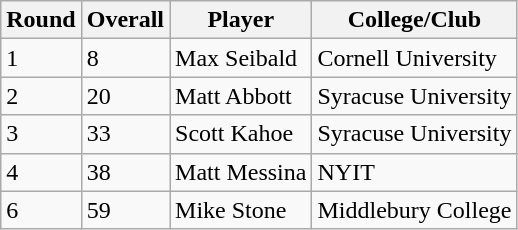<table class="wikitable">
<tr>
<th>Round</th>
<th>Overall</th>
<th>Player</th>
<th>College/Club</th>
</tr>
<tr>
<td>1</td>
<td>8</td>
<td>Max Seibald</td>
<td>Cornell University</td>
</tr>
<tr>
<td>2</td>
<td>20</td>
<td>Matt Abbott</td>
<td>Syracuse University</td>
</tr>
<tr>
<td>3</td>
<td>33</td>
<td>Scott Kahoe</td>
<td>Syracuse University</td>
</tr>
<tr>
<td>4</td>
<td>38</td>
<td>Matt Messina</td>
<td>NYIT</td>
</tr>
<tr>
<td>6</td>
<td>59</td>
<td>Mike Stone</td>
<td>Middlebury College</td>
</tr>
</table>
